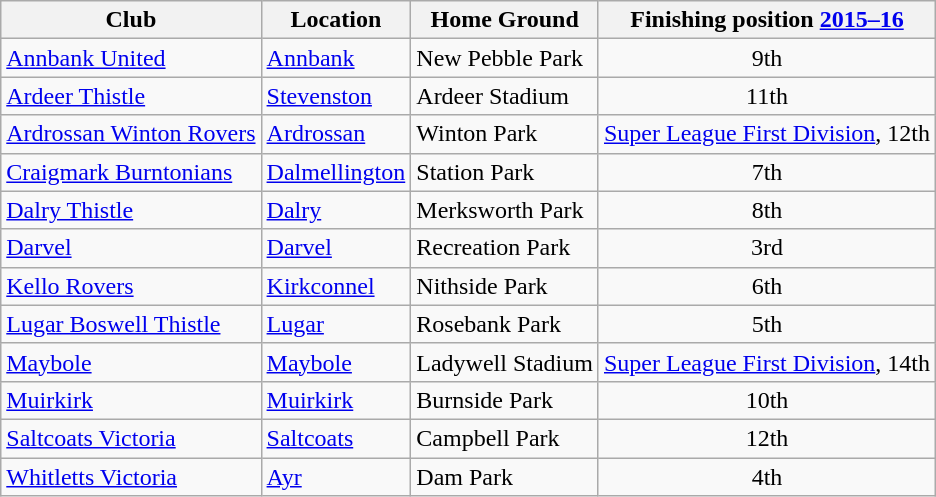<table class="wikitable" style="text-align:left;">
<tr>
<th>Club</th>
<th>Location</th>
<th>Home Ground</th>
<th>Finishing position <a href='#'>2015–16</a></th>
</tr>
<tr>
<td><a href='#'>Annbank United</a></td>
<td><a href='#'>Annbank</a></td>
<td>New Pebble Park</td>
<td style="text-align:center;">9th</td>
</tr>
<tr>
<td><a href='#'>Ardeer Thistle</a></td>
<td><a href='#'>Stevenston</a></td>
<td>Ardeer Stadium</td>
<td style="text-align:center;">11th</td>
</tr>
<tr>
<td><a href='#'>Ardrossan Winton Rovers</a></td>
<td><a href='#'>Ardrossan</a></td>
<td>Winton Park</td>
<td style="text-align:center;"><a href='#'>Super League First Division</a>, 12th</td>
</tr>
<tr>
<td><a href='#'>Craigmark Burntonians</a></td>
<td><a href='#'>Dalmellington</a></td>
<td>Station Park</td>
<td style="text-align:center;">7th</td>
</tr>
<tr>
<td><a href='#'>Dalry Thistle</a></td>
<td><a href='#'>Dalry</a></td>
<td>Merksworth Park</td>
<td style="text-align:center;">8th</td>
</tr>
<tr>
<td><a href='#'>Darvel</a></td>
<td><a href='#'>Darvel</a></td>
<td>Recreation Park</td>
<td style="text-align:center;">3rd</td>
</tr>
<tr>
<td><a href='#'>Kello Rovers</a></td>
<td><a href='#'>Kirkconnel</a></td>
<td>Nithside Park</td>
<td style="text-align:center;">6th</td>
</tr>
<tr>
<td><a href='#'>Lugar Boswell Thistle</a></td>
<td><a href='#'>Lugar</a></td>
<td>Rosebank Park</td>
<td style="text-align:center;">5th</td>
</tr>
<tr>
<td><a href='#'>Maybole</a></td>
<td><a href='#'>Maybole</a></td>
<td>Ladywell Stadium</td>
<td style="text-align:center;"><a href='#'>Super League First Division</a>, 14th</td>
</tr>
<tr>
<td><a href='#'>Muirkirk</a></td>
<td><a href='#'>Muirkirk</a></td>
<td>Burnside Park</td>
<td style="text-align:center;">10th</td>
</tr>
<tr>
<td><a href='#'>Saltcoats Victoria</a></td>
<td><a href='#'>Saltcoats</a></td>
<td>Campbell Park</td>
<td style="text-align:center;">12th</td>
</tr>
<tr>
<td><a href='#'>Whitletts Victoria</a></td>
<td><a href='#'>Ayr</a></td>
<td>Dam Park</td>
<td style="text-align:center;">4th</td>
</tr>
</table>
